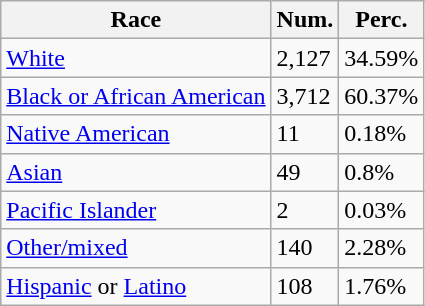<table class="wikitable">
<tr>
<th>Race</th>
<th>Num.</th>
<th>Perc.</th>
</tr>
<tr>
<td><a href='#'>White</a></td>
<td>2,127</td>
<td>34.59%</td>
</tr>
<tr>
<td><a href='#'>Black or African American</a></td>
<td>3,712</td>
<td>60.37%</td>
</tr>
<tr>
<td><a href='#'>Native American</a></td>
<td>11</td>
<td>0.18%</td>
</tr>
<tr>
<td><a href='#'>Asian</a></td>
<td>49</td>
<td>0.8%</td>
</tr>
<tr>
<td><a href='#'>Pacific Islander</a></td>
<td>2</td>
<td>0.03%</td>
</tr>
<tr>
<td><a href='#'>Other/mixed</a></td>
<td>140</td>
<td>2.28%</td>
</tr>
<tr>
<td><a href='#'>Hispanic</a> or <a href='#'>Latino</a></td>
<td>108</td>
<td>1.76%</td>
</tr>
</table>
